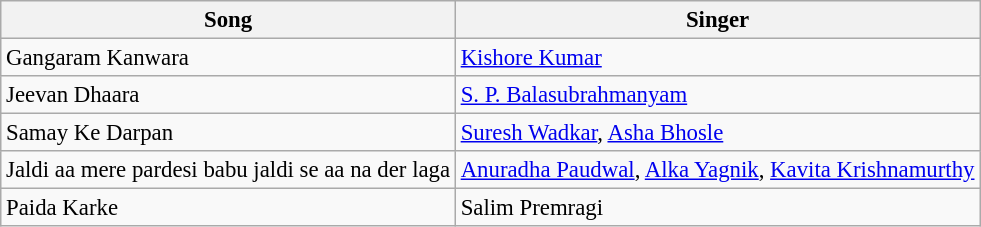<table class="wikitable" style="font-size:95%">
<tr>
<th>Song</th>
<th>Singer</th>
</tr>
<tr>
<td>Gangaram Kanwara</td>
<td><a href='#'>Kishore Kumar</a></td>
</tr>
<tr>
<td>Jeevan Dhaara</td>
<td><a href='#'>S. P. Balasubrahmanyam</a></td>
</tr>
<tr>
<td>Samay Ke Darpan</td>
<td><a href='#'>Suresh Wadkar</a>, <a href='#'>Asha Bhosle</a></td>
</tr>
<tr>
<td>Jaldi aa mere pardesi babu jaldi se aa na der laga</td>
<td><a href='#'>Anuradha Paudwal</a>, <a href='#'>Alka Yagnik</a>, <a href='#'>Kavita Krishnamurthy</a></td>
</tr>
<tr>
<td>Paida Karke</td>
<td>Salim Premragi</td>
</tr>
</table>
